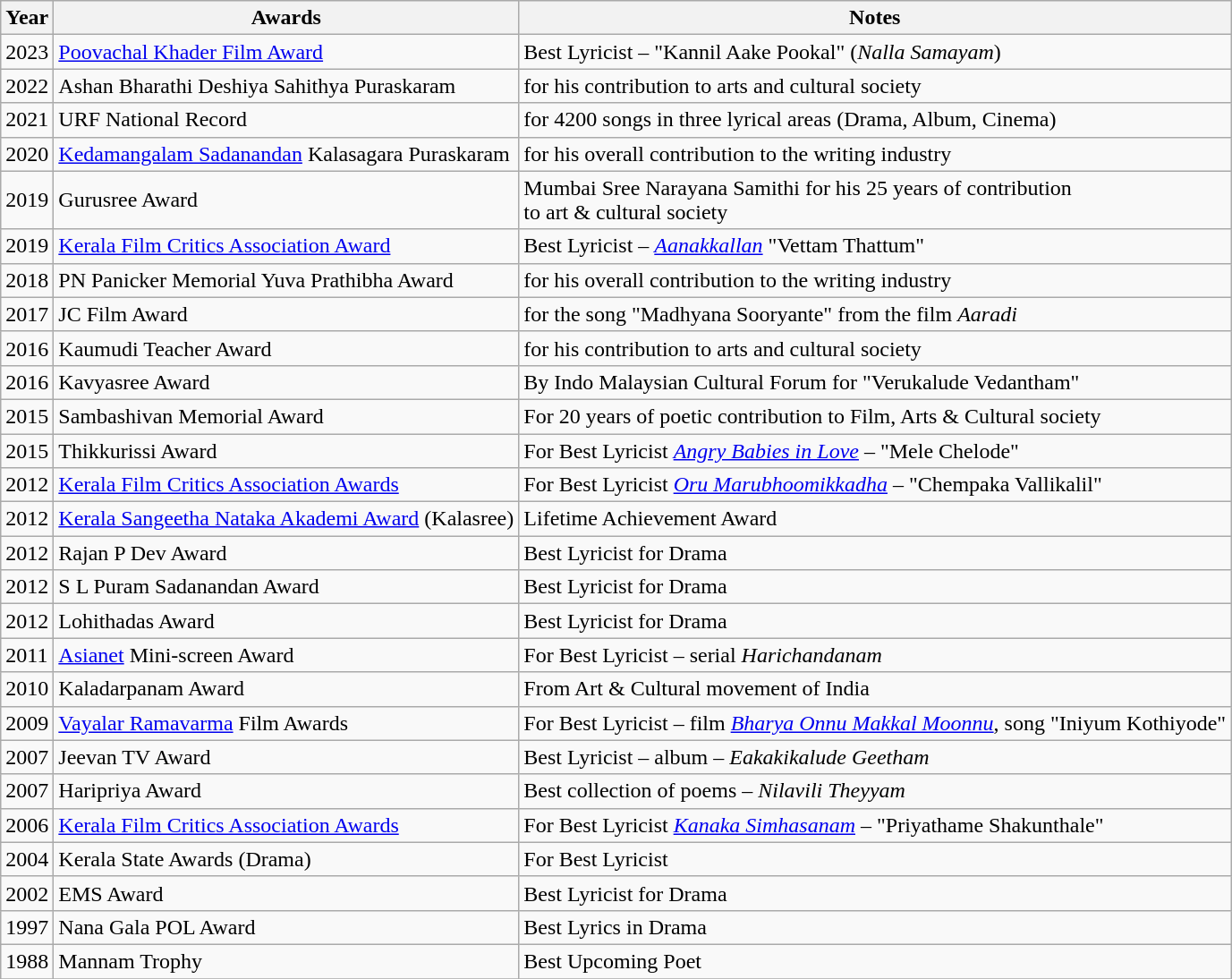<table class="wikitable">
<tr>
<th>Year</th>
<th>Awards</th>
<th>Notes</th>
</tr>
<tr>
<td>2023</td>
<td><a href='#'>Poovachal Khader Film Award</a></td>
<td>Best Lyricist – "Kannil Aake Pookal" (<em>Nalla Samayam</em>)</td>
</tr>
<tr>
<td>2022</td>
<td>Ashan Bharathi Deshiya Sahithya Puraskaram</td>
<td>for his contribution to arts and cultural society</td>
</tr>
<tr>
<td>2021</td>
<td>URF National Record</td>
<td>for 4200 songs in three lyrical areas (Drama, Album, Cinema)</td>
</tr>
<tr>
<td>2020</td>
<td><a href='#'>Kedamangalam Sadanandan</a> Kalasagara Puraskaram</td>
<td>for his overall contribution to the writing industry</td>
</tr>
<tr>
<td>2019</td>
<td>Gurusree Award</td>
<td>Mumbai Sree Narayana Samithi for his 25 years of contribution<br>to art & cultural society</td>
</tr>
<tr>
<td>2019</td>
<td><a href='#'>Kerala Film Critics Association Award</a></td>
<td>Best Lyricist – <em><a href='#'>Aanakkallan</a></em> "Vettam Thattum"</td>
</tr>
<tr>
<td>2018</td>
<td>PN Panicker Memorial Yuva Prathibha Award</td>
<td>for his overall contribution to the writing industry</td>
</tr>
<tr>
<td>2017</td>
<td>JC Film Award</td>
<td>for the song "Madhyana Sooryante" from the film <em>Aaradi</em></td>
</tr>
<tr>
<td>2016</td>
<td>Kaumudi Teacher Award</td>
<td>for his contribution to arts and cultural society</td>
</tr>
<tr>
<td>2016</td>
<td>Kavyasree Award</td>
<td>By Indo Malaysian Cultural Forum for "Verukalude Vedantham"</td>
</tr>
<tr>
<td>2015</td>
<td>Sambashivan Memorial Award</td>
<td>For 20 years of poetic contribution to Film, Arts & Cultural society</td>
</tr>
<tr>
<td>2015</td>
<td>Thikkurissi Award</td>
<td>For Best Lyricist <em><a href='#'>Angry Babies in Love</a></em> – "Mele Chelode"</td>
</tr>
<tr>
<td>2012</td>
<td><a href='#'>Kerala Film Critics Association Awards</a></td>
<td>For Best Lyricist <em><a href='#'>Oru Marubhoomikkadha</a></em> – "Chempaka Vallikalil"</td>
</tr>
<tr>
<td>2012</td>
<td><a href='#'>Kerala Sangeetha Nataka Akademi Award</a> (Kalasree)</td>
<td>Lifetime Achievement Award</td>
</tr>
<tr>
<td>2012</td>
<td>Rajan P Dev Award</td>
<td>Best Lyricist for Drama</td>
</tr>
<tr>
<td>2012</td>
<td>S L Puram Sadanandan Award</td>
<td>Best Lyricist for Drama</td>
</tr>
<tr>
<td>2012</td>
<td>Lohithadas Award</td>
<td>Best Lyricist for Drama</td>
</tr>
<tr>
<td>2011</td>
<td><a href='#'>Asianet</a> Mini-screen Award</td>
<td>For Best Lyricist – serial <em>Harichandanam</em></td>
</tr>
<tr>
<td>2010</td>
<td>Kaladarpanam Award</td>
<td>From Art & Cultural movement of India</td>
</tr>
<tr>
<td>2009</td>
<td><a href='#'>Vayalar Ramavarma</a> Film Awards</td>
<td>For Best Lyricist – film <em><a href='#'>Bharya Onnu Makkal Moonnu</a></em>, song "Iniyum Kothiyode"</td>
</tr>
<tr>
<td>2007</td>
<td>Jeevan TV Award</td>
<td>Best Lyricist – album – <em>Eakakikalude Geetham</em></td>
</tr>
<tr>
<td>2007</td>
<td>Haripriya Award</td>
<td>Best collection of poems – <em>Nilavili Theyyam</em></td>
</tr>
<tr>
<td>2006</td>
<td><a href='#'>Kerala Film Critics Association Awards</a></td>
<td>For Best Lyricist <em><a href='#'>Kanaka Simhasanam</a></em> – "Priyathame Shakunthale"</td>
</tr>
<tr>
<td>2004</td>
<td>Kerala State Awards (Drama)</td>
<td>For Best Lyricist</td>
</tr>
<tr>
<td>2002</td>
<td>EMS Award</td>
<td>Best Lyricist for Drama</td>
</tr>
<tr>
<td>1997</td>
<td>Nana Gala POL Award</td>
<td>Best Lyrics in Drama</td>
</tr>
<tr>
<td>1988</td>
<td>Mannam Trophy</td>
<td>Best Upcoming Poet</td>
</tr>
<tr>
</tr>
</table>
